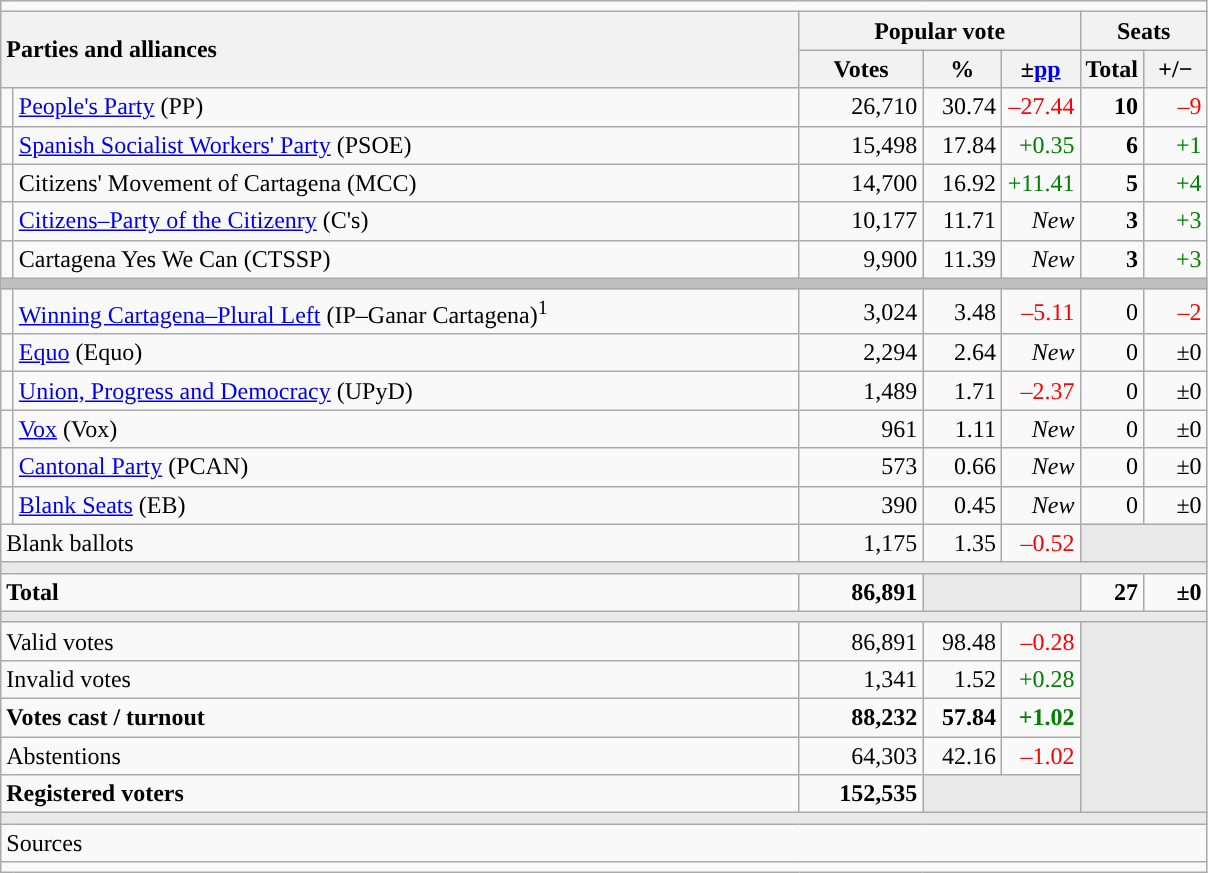<table class="wikitable" style="text-align:right;">
<tr>
<td colspan="7"></td>
</tr>
<tr>
<th style="text-align:left;" rowspan="2" colspan="2" width="525">Parties and alliances</th>
<th colspan="3">Popular vote</th>
<th colspan="2">Seats</th>
</tr>
<tr>
<th width="75">Votes</th>
<th width="45">%</th>
<th width="45">±<a href='#'>pp</a></th>
<th width="35">Total</th>
<th width="35">+/−</th>
</tr>
<tr>
<td width="1" style="color:inherit;background:"></td>
<td align="left"><a href='#'>People's Party</a> (PP)</td>
<td>26,710</td>
<td>30.74</td>
<td style="color:red;">–27.44</td>
<td><strong>10</strong></td>
<td style="color:red;">–9</td>
</tr>
<tr>
<td style="color:inherit;background:"></td>
<td align="left"><a href='#'>Spanish Socialist Workers' Party</a> (PSOE)</td>
<td>15,498</td>
<td>17.84</td>
<td style="color:green;">+0.35</td>
<td><strong>6</strong></td>
<td style="color:green;">+1</td>
</tr>
<tr>
<td style="color:inherit;background:"></td>
<td align="left">Citizens' Movement of Cartagena (MCC)</td>
<td>14,700</td>
<td>16.92</td>
<td style="color:green;">+11.41</td>
<td><strong>5</strong></td>
<td style="color:green;">+4</td>
</tr>
<tr>
<td style="color:inherit;background:"></td>
<td align="left"><a href='#'>Citizens–Party of the Citizenry</a> (C's)</td>
<td>10,177</td>
<td>11.71</td>
<td><em>New</em></td>
<td><strong>3</strong></td>
<td style="color:green;">+3</td>
</tr>
<tr>
<td style="color:inherit;background:"></td>
<td align="left">Cartagena Yes We Can (CTSSP)</td>
<td>9,900</td>
<td>11.39</td>
<td><em>New</em></td>
<td><strong>3</strong></td>
<td style="color:green;">+3</td>
</tr>
<tr>
<td colspan="7" bgcolor="#C0C0C0"></td>
</tr>
<tr>
<td style="color:inherit;background:"></td>
<td align="left"><a href='#'>Winning Cartagena–Plural Left</a> (IP–Ganar Cartagena)<sup>1</sup></td>
<td>3,024</td>
<td>3.48</td>
<td style="color:red;">–5.11</td>
<td>0</td>
<td style="color:red;">–2</td>
</tr>
<tr>
<td style="color:inherit;background:"></td>
<td align="left"><a href='#'>Equo</a> (Equo)</td>
<td>2,294</td>
<td>2.64</td>
<td><em>New</em></td>
<td>0</td>
<td>±0</td>
</tr>
<tr>
<td style="color:inherit;background:"></td>
<td align="left"><a href='#'>Union, Progress and Democracy</a> (UPyD)</td>
<td>1,489</td>
<td>1.71</td>
<td style="color:red;">–2.37</td>
<td>0</td>
<td>±0</td>
</tr>
<tr>
<td style="color:inherit;background:"></td>
<td align="left"><a href='#'>Vox</a> (Vox)</td>
<td>961</td>
<td>1.11</td>
<td><em>New</em></td>
<td>0</td>
<td>±0</td>
</tr>
<tr>
<td style="color:inherit;background:"></td>
<td align="left"><a href='#'>Cantonal Party</a> (PCAN)</td>
<td>573</td>
<td>0.66</td>
<td><em>New</em></td>
<td>0</td>
<td>±0</td>
</tr>
<tr>
<td style="color:inherit;background:"></td>
<td align="left"><a href='#'>Blank Seats</a> (EB)</td>
<td>390</td>
<td>0.45</td>
<td><em>New</em></td>
<td>0</td>
<td>±0</td>
</tr>
<tr>
<td align="left" colspan="2">Blank ballots</td>
<td>1,175</td>
<td>1.35</td>
<td style="color:red;">–0.52</td>
<td bgcolor="#E9E9E9" colspan="2"></td>
</tr>
<tr>
<td colspan="7" bgcolor="#E9E9E9"></td>
</tr>
<tr style="font-weight:bold;">
<td align="left" colspan="2">Total</td>
<td>86,891</td>
<td bgcolor="#E9E9E9" colspan="2"></td>
<td>27</td>
<td>±0</td>
</tr>
<tr>
<td colspan="7" bgcolor="#E9E9E9"></td>
</tr>
<tr>
<td align="left" colspan="2">Valid votes</td>
<td>86,891</td>
<td>98.48</td>
<td style="color:red;">–0.28</td>
<td bgcolor="#E9E9E9" colspan="2" rowspan="5"></td>
</tr>
<tr>
<td align="left" colspan="2">Invalid votes</td>
<td>1,341</td>
<td>1.52</td>
<td style="color:green;">+0.28</td>
</tr>
<tr style="font-weight:bold;">
<td align="left" colspan="2">Votes cast / turnout</td>
<td>88,232</td>
<td>57.84</td>
<td style="color:green;">+1.02</td>
</tr>
<tr>
<td align="left" colspan="2">Abstentions</td>
<td>64,303</td>
<td>42.16</td>
<td style="color:red;">–1.02</td>
</tr>
<tr style="font-weight:bold;">
<td align="left" colspan="2">Registered voters</td>
<td>152,535</td>
<td bgcolor="#E9E9E9" colspan="2"></td>
</tr>
<tr>
<td colspan="7" bgcolor="#E9E9E9"></td>
</tr>
<tr>
<td align="left" colspan="7">Sources</td>
</tr>
<tr>
<td colspan="7" style="text-align:left; max-width:790px;"></td>
</tr>
</table>
